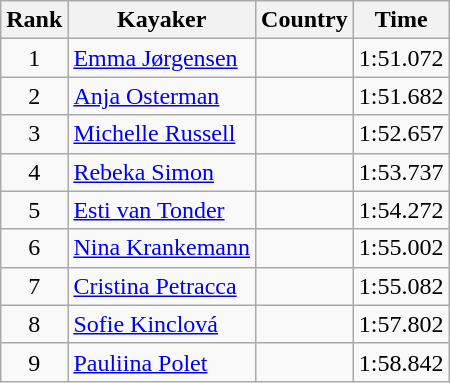<table class="wikitable" style="text-align:center">
<tr>
<th>Rank</th>
<th>Kayaker</th>
<th>Country</th>
<th>Time</th>
</tr>
<tr>
<td>1</td>
<td align="left"><a href='#'>Emma Jørgensen</a></td>
<td align="left"></td>
<td>1:51.072</td>
</tr>
<tr>
<td>2</td>
<td align="left"><a href='#'>Anja Osterman</a></td>
<td align="left"></td>
<td>1:51.682</td>
</tr>
<tr>
<td>3</td>
<td align="left"><a href='#'>Michelle Russell</a></td>
<td align="left"></td>
<td>1:52.657</td>
</tr>
<tr>
<td>4</td>
<td align="left"><a href='#'>Rebeka Simon</a></td>
<td align="left"></td>
<td>1:53.737</td>
</tr>
<tr>
<td>5</td>
<td align="left"><a href='#'>Esti van Tonder</a></td>
<td align="left"></td>
<td>1:54.272</td>
</tr>
<tr>
<td>6</td>
<td align="left"><a href='#'>Nina Krankemann</a></td>
<td align="left"></td>
<td>1:55.002</td>
</tr>
<tr>
<td>7</td>
<td align="left"><a href='#'>Cristina Petracca</a></td>
<td align="left"></td>
<td>1:55.082</td>
</tr>
<tr>
<td>8</td>
<td align="left"><a href='#'>Sofie Kinclová</a></td>
<td align="left"></td>
<td>1:57.802</td>
</tr>
<tr>
<td>9</td>
<td align="left"><a href='#'>Pauliina Polet</a></td>
<td align="left"></td>
<td>1:58.842</td>
</tr>
</table>
